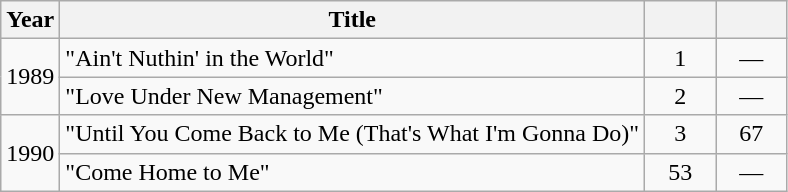<table class="wikitable">
<tr>
<th>Year</th>
<th>Title</th>
<th width="40"></th>
<th width="40"></th>
</tr>
<tr>
<td rowspan="2">1989</td>
<td>"Ain't Nuthin' in the World"</td>
<td align="center">1</td>
<td align="center">—</td>
</tr>
<tr>
<td>"Love Under New Management"</td>
<td align="center">2</td>
<td align="center">—</td>
</tr>
<tr>
<td rowspan="2">1990</td>
<td>"Until You Come Back to Me (That's What I'm Gonna Do)"</td>
<td align="center">3</td>
<td align="center">67</td>
</tr>
<tr>
<td>"Come Home to Me"</td>
<td align="center">53</td>
<td align="center">—</td>
</tr>
</table>
